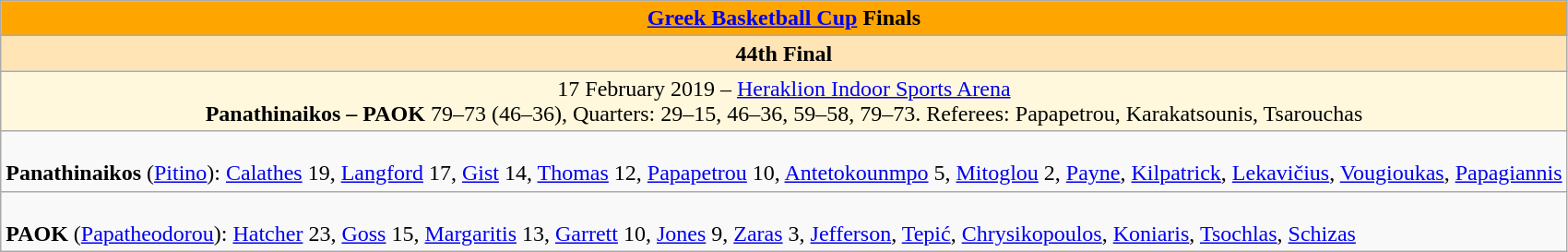<table class="wikitable">
<tr>
<td align="center" bgcolor= #ffa500><strong><a href='#'>Greek Basketball Cup</a> Finals</strong></td>
</tr>
<tr>
<td align="center" bgcolor= #ffe4b5><strong>44th Final</strong></td>
</tr>
<tr>
<td align="center" bgcolor= #fff8dc>17 February 2019 – <a href='#'>Heraklion Indoor Sports Arena</a><br><strong>Panathinaikos – PAOK</strong> 79–73 (46–36), Quarters: 29–15, 46–36, 59–58, 79–73. 
Referees: Papapetrou, Karakatsounis, Tsarouchas</td>
</tr>
<tr>
<td><br><strong>Panathinaikos</strong> (<a href='#'>Pitino</a>): <a href='#'>Calathes</a> 19, <a href='#'>Langford</a> 17, <a href='#'>Gist</a> 14, <a href='#'>Thomas</a> 12, <a href='#'>Papapetrou</a> 10, <a href='#'>Antetokounmpo</a> 5, <a href='#'>Mitoglou</a> 2, <a href='#'>Payne</a>, <a href='#'>Kilpatrick</a>, <a href='#'>Lekavičius</a>, <a href='#'>Vougioukas</a>, <a href='#'>Papagiannis</a></td>
</tr>
<tr>
<td><br><strong>PAOK</strong> (<a href='#'>Papatheodorou</a>): <a href='#'>Hatcher</a> 23, <a href='#'>Goss</a> 15, <a href='#'>Margaritis</a> 13, <a href='#'>Garrett</a> 10, <a href='#'>Jones</a> 9, <a href='#'>Zaras</a> 3, <a href='#'>Jefferson</a>, <a href='#'>Tepić</a>, <a href='#'>Chrysikopoulos</a>, <a href='#'>Koniaris</a>, <a href='#'>Tsochlas</a>, <a href='#'>Schizas</a></td>
</tr>
</table>
